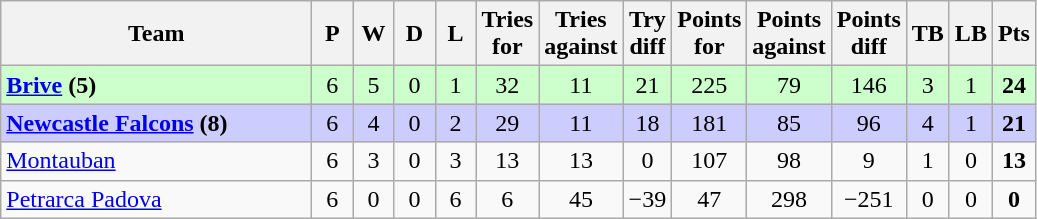<table class="wikitable" style="text-align: center;">
<tr>
<th width="200">Team</th>
<th width="20">P</th>
<th width="20">W</th>
<th width="20">D</th>
<th width="20">L</th>
<th width="20">Tries for</th>
<th width="20">Tries against</th>
<th width="20">Try diff</th>
<th width="20">Points for</th>
<th width="20">Points against</th>
<th width="25">Points diff</th>
<th width="20">TB</th>
<th width="20">LB</th>
<th width="20">Pts</th>
</tr>
<tr bgcolor="#ccffcc">
<td align="left"> <strong><a href='#'>Brive</a> (5)</strong></td>
<td>6</td>
<td>5</td>
<td>0</td>
<td>1</td>
<td>32</td>
<td>11</td>
<td>21</td>
<td>225</td>
<td>79</td>
<td>146</td>
<td>3</td>
<td>1</td>
<td><strong>24</strong></td>
</tr>
<tr bgcolor="#ccccff">
<td align="left"> <strong><a href='#'>Newcastle Falcons</a> (8)</strong></td>
<td>6</td>
<td>4</td>
<td>0</td>
<td>2</td>
<td>29</td>
<td>11</td>
<td>18</td>
<td>181</td>
<td>85</td>
<td>96</td>
<td>4</td>
<td>1</td>
<td><strong>21</strong></td>
</tr>
<tr>
<td align="left"> <a href='#'>Montauban</a></td>
<td>6</td>
<td>3</td>
<td>0</td>
<td>3</td>
<td>13</td>
<td>13</td>
<td>0</td>
<td>107</td>
<td>98</td>
<td>9</td>
<td>1</td>
<td>0</td>
<td><strong>13</strong></td>
</tr>
<tr>
<td align="left"> <a href='#'>Petrarca Padova</a></td>
<td>6</td>
<td>0</td>
<td>0</td>
<td>6</td>
<td>6</td>
<td>45</td>
<td>−39</td>
<td>47</td>
<td>298</td>
<td>−251</td>
<td>0</td>
<td>0</td>
<td><strong>0</strong></td>
</tr>
</table>
